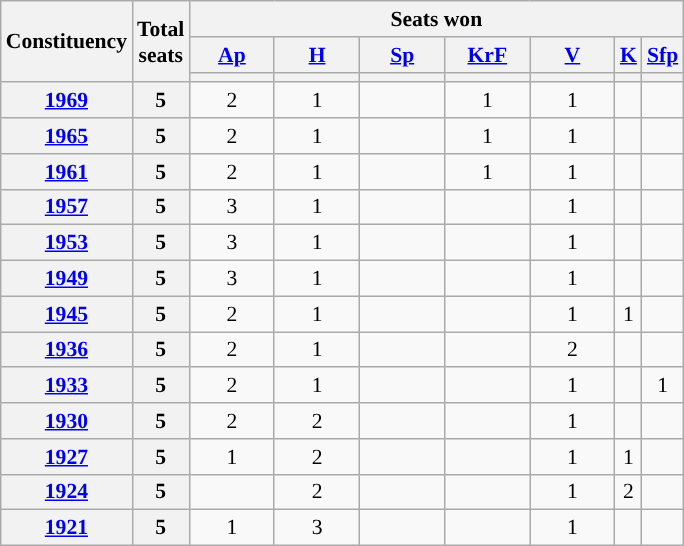<table class="wikitable" style="text-align:center; font-size: 0.9em;">
<tr>
<th rowspan="3">Constituency</th>
<th rowspan="3">Total<br>seats</th>
<th colspan="7">Seats won</th>
</tr>
<tr>
<th class="unsortable" style="width:50px;"><a href='#'>Ap</a></th>
<th class="unsortable" style="width:50px;"><a href='#'>H</a></th>
<th class="unsortable" style="width:50px;"><a href='#'>Sp</a></th>
<th class="unsortable" style="width:50px;"><a href='#'>KrF</a></th>
<th class="unsortable" style="width:50px;"><a href='#'>V</a></th>
<th><a href='#'>K</a></th>
<th><a href='#'>Sfp</a></th>
</tr>
<tr>
<th style="background:"></th>
<th style="background:"></th>
<th style="background:"></th>
<th style="background:"></th>
<th style="background:"></th>
<th style="background:"></th>
<th style="background:"></th>
</tr>
<tr>
<th><a href='#'>1969</a></th>
<th>5</th>
<td>2</td>
<td>1</td>
<td></td>
<td>1</td>
<td>1</td>
<td></td>
<td></td>
</tr>
<tr>
<th><a href='#'>1965</a></th>
<th>5</th>
<td>2</td>
<td>1</td>
<td></td>
<td>1</td>
<td>1</td>
<td></td>
<td></td>
</tr>
<tr>
<th><a href='#'>1961</a></th>
<th>5</th>
<td>2</td>
<td>1</td>
<td></td>
<td>1</td>
<td>1</td>
<td></td>
<td></td>
</tr>
<tr>
<th><a href='#'>1957</a></th>
<th>5</th>
<td>3</td>
<td>1</td>
<td></td>
<td></td>
<td>1</td>
<td></td>
<td></td>
</tr>
<tr>
<th><a href='#'>1953</a></th>
<th><strong>5</strong></th>
<td>3</td>
<td>1</td>
<td></td>
<td></td>
<td>1</td>
<td></td>
<td></td>
</tr>
<tr>
<th><a href='#'>1949</a></th>
<th><strong>5</strong></th>
<td>3</td>
<td>1</td>
<td></td>
<td></td>
<td>1</td>
<td></td>
<td></td>
</tr>
<tr>
<th><a href='#'>1945</a></th>
<th>5</th>
<td>2</td>
<td>1</td>
<td></td>
<td></td>
<td>1</td>
<td>1</td>
<td></td>
</tr>
<tr>
<th><a href='#'>1936</a></th>
<th>5</th>
<td>2</td>
<td>1</td>
<td></td>
<td></td>
<td>2</td>
<td></td>
<td></td>
</tr>
<tr>
<th><a href='#'>1933</a></th>
<th>5</th>
<td>2</td>
<td>1</td>
<td></td>
<td></td>
<td>1</td>
<td></td>
<td>1</td>
</tr>
<tr>
<th><a href='#'>1930</a></th>
<th>5</th>
<td>2</td>
<td>2</td>
<td></td>
<td></td>
<td>1</td>
<td></td>
<td></td>
</tr>
<tr>
<th><a href='#'>1927</a></th>
<th>5</th>
<td>1</td>
<td>2</td>
<td></td>
<td></td>
<td>1</td>
<td>1</td>
<td></td>
</tr>
<tr>
<th><a href='#'>1924</a></th>
<th>5</th>
<td></td>
<td>2</td>
<td></td>
<td></td>
<td>1</td>
<td>2</td>
<td></td>
</tr>
<tr>
<th><a href='#'>1921</a></th>
<th>5</th>
<td>1</td>
<td>3</td>
<td></td>
<td></td>
<td>1</td>
<td></td>
<td></td>
</tr>
</table>
